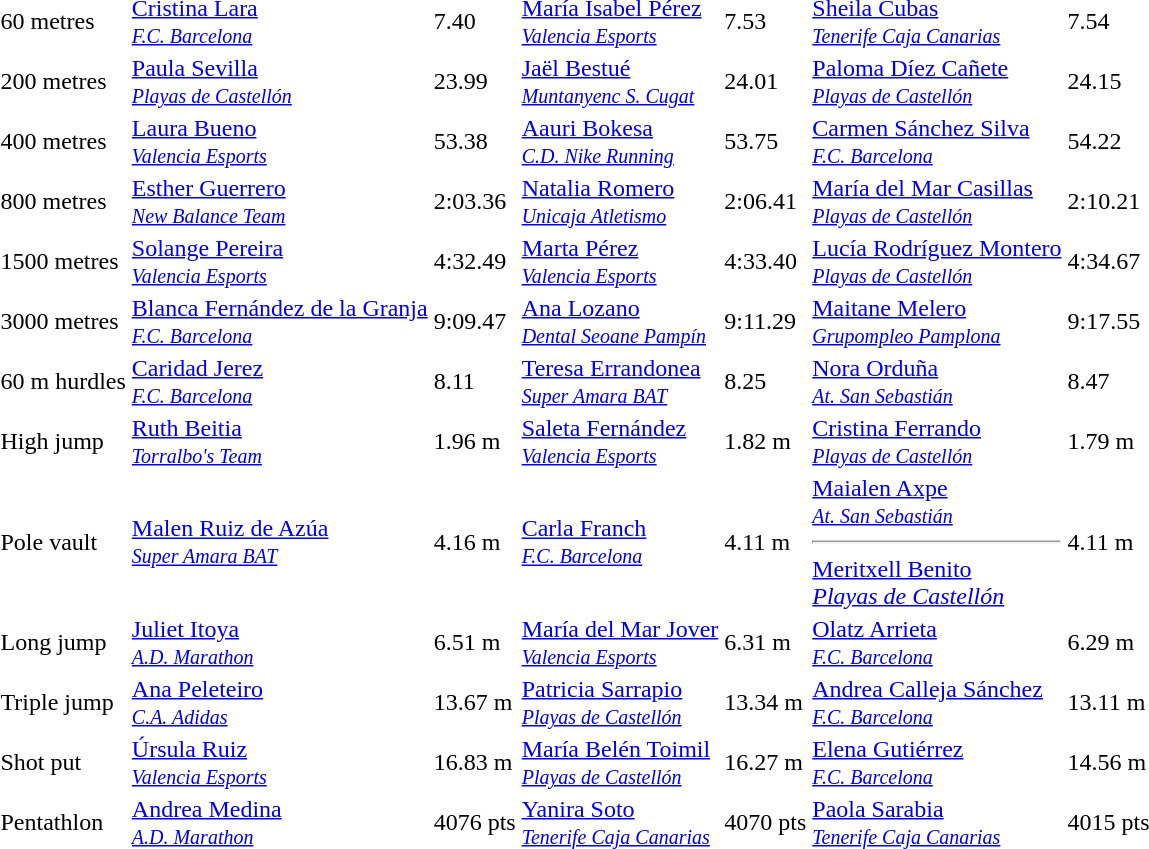<table>
<tr>
<td>60 metres</td>
<td><a href='#'>Cristina Lara</a><br><small><a href='#'><em>F.C. Barcelona</em></a></small></td>
<td>7.40</td>
<td><a href='#'>María Isabel Pérez</a><br><small><a href='#'><em>Valencia Esports</em></a></small></td>
<td>7.53</td>
<td><a href='#'>Sheila Cubas</a><br><small><a href='#'><em>Tenerife Caja Canarias</em></a></small></td>
<td>7.54</td>
</tr>
<tr>
<td>200 metres</td>
<td><a href='#'>Paula Sevilla</a><br><small><a href='#'><em>Playas de Castellón</em></a></small></td>
<td>23.99</td>
<td><a href='#'>Jaël Bestué</a><br><small><a href='#'><em>Muntanyenc S. Cugat</em></a></small></td>
<td>24.01 </td>
<td><a href='#'>Paloma Díez Cañete</a><br><small><a href='#'><em>Playas de Castellón</em></a></small></td>
<td>24.15</td>
</tr>
<tr>
<td>400 metres</td>
<td><a href='#'>Laura Bueno</a><br><small><a href='#'><em>Valencia Esports</em></a></small></td>
<td>53.38 </td>
<td><a href='#'>Aauri Bokesa</a><br><small><em><a href='#'>C.D. Nike Running</a></em></small></td>
<td>53.75</td>
<td><a href='#'>Carmen Sánchez Silva</a><br><small><a href='#'><em>F.C. Barcelona</em></a></small></td>
<td>54.22 </td>
</tr>
<tr>
<td>800 metres</td>
<td><a href='#'>Esther Guerrero</a><br><small><em><a href='#'>New Balance Team</a></em></small></td>
<td>2:03.36</td>
<td><a href='#'>Natalia Romero</a><br><small><em><a href='#'>Unicaja Atletismo</a></em></small></td>
<td>2:06.41</td>
<td><a href='#'>María del Mar Casillas</a><br><small><a href='#'><em>Playas de Castellón</em></a></small></td>
<td>2:10.21 </td>
</tr>
<tr>
<td>1500 metres</td>
<td><a href='#'>Solange Pereira</a><br><small><a href='#'><em>Valencia Esports</em></a></small></td>
<td>4:32.49</td>
<td><a href='#'>Marta Pérez</a><br><small><a href='#'><em>Valencia Esports</em></a></small></td>
<td>4:33.40</td>
<td><a href='#'>Lucía Rodríguez Montero</a><br><small><a href='#'><em>Playas de Castellón</em></a></small></td>
<td>4:34.67</td>
</tr>
<tr>
<td>3000 metres</td>
<td><a href='#'>Blanca Fernández de la Granja</a><br><small><a href='#'><em>F.C. Barcelona</em></a></small></td>
<td>9:09.47</td>
<td><a href='#'>Ana Lozano</a><br><small><em><a href='#'>Dental Seoane Pampín</a></em></small></td>
<td>9:11.29</td>
<td><a href='#'>Maitane Melero</a><br><small><a href='#'><em>Grupompleo Pamplona</em></a></small></td>
<td>9:17.55 </td>
</tr>
<tr>
<td>60 m hurdles</td>
<td><a href='#'>Caridad Jerez</a><br><small><a href='#'><em>F.C. Barcelona</em></a></small></td>
<td>8.11</td>
<td><a href='#'>Teresa Errandonea</a><br><small><em><a href='#'>Super Amara BAT</a></em></small></td>
<td>8.25 </td>
<td><a href='#'>Nora Orduña</a><br><small><a href='#'><em>At. San Sebastián</em></a></small></td>
<td>8.47</td>
</tr>
<tr>
<td>High jump</td>
<td><a href='#'>Ruth Beitia</a><br><small><em><a href='#'>Torralbo's Team</a></em></small></td>
<td>1.96 m</td>
<td><a href='#'>Saleta Fernández</a><br><small><a href='#'><em>Valencia Esports</em></a></small></td>
<td>1.82 m</td>
<td><a href='#'>Cristina Ferrando</a><br><small><a href='#'><em>Playas de Castellón</em></a></small></td>
<td>1.79 m</td>
</tr>
<tr>
<td>Pole vault</td>
<td><a href='#'>Malen Ruiz de Azúa</a><br><small><em><a href='#'>Super Amara BAT</a></em></small></td>
<td>4.16 m</td>
<td><a href='#'>Carla Franch</a><br><small><a href='#'><em>F.C. Barcelona</em></a></small></td>
<td>4.11 m</td>
<td><a href='#'>Maialen Axpe</a><br><small><a href='#'><em>At. San Sebastián</em></a></small><hr><a href='#'>Meritxell Benito</a><br><a href='#'><em>Playas de Castellón</em></a></td>
<td>4.11 m</td>
</tr>
<tr>
<td>Long jump</td>
<td><a href='#'>Juliet Itoya</a><br><small><a href='#'><em>A.D. Marathon</em></a></small></td>
<td>6.51 m </td>
<td><a href='#'>María del Mar Jover</a><br><small><a href='#'><em>Valencia Esports</em></a></small></td>
<td>6.31 m</td>
<td><a href='#'>Olatz Arrieta</a><br><small><a href='#'><em>F.C. Barcelona</em></a></small></td>
<td>6.29 m </td>
</tr>
<tr>
<td>Triple jump</td>
<td><a href='#'>Ana Peleteiro</a><br><small><a href='#'><em>C.A. Adidas</em></a></small></td>
<td>13.67 m</td>
<td><a href='#'>Patricia Sarrapio</a><br><small><a href='#'><em>Playas de Castellón</em></a></small></td>
<td>13.34 m</td>
<td><a href='#'>Andrea Calleja Sánchez</a><br><small><a href='#'><em>F.C. Barcelona</em></a></small></td>
<td>13.11 m</td>
</tr>
<tr>
<td>Shot put</td>
<td><a href='#'>Úrsula Ruiz</a><br><small><a href='#'><em>Valencia Esports</em></a></small></td>
<td>16.83 m</td>
<td><a href='#'>María Belén Toimil</a><br><small><a href='#'><em>Playas de Castellón</em></a></small></td>
<td>16.27 m </td>
<td><a href='#'>Elena Gutiérrez</a><br><small><a href='#'><em>F.C. Barcelona</em></a></small></td>
<td>14.56 m</td>
</tr>
<tr>
<td>Pentathlon</td>
<td><a href='#'>Andrea Medina</a><br><small><a href='#'><em>A.D. Marathon</em></a></small></td>
<td>4076 pts </td>
<td><a href='#'>Yanira Soto</a><br><small><a href='#'><em>Tenerife Caja Canarias</em></a></small></td>
<td>4070 pts</td>
<td><a href='#'>Paola Sarabia</a><br><small><a href='#'><em>Tenerife Caja Canarias</em></a></small></td>
<td>4015 pts</td>
</tr>
</table>
